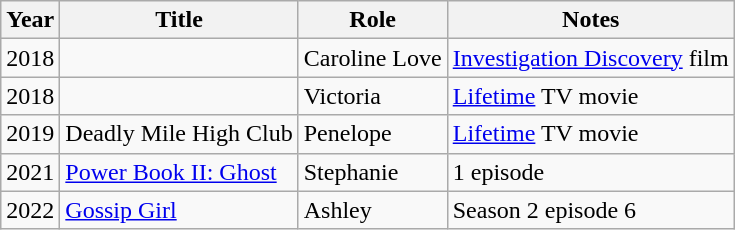<table class="wikitable sortable">
<tr>
<th>Year</th>
<th>Title</th>
<th>Role</th>
<th>Notes</th>
</tr>
<tr>
<td>2018</td>
<td></td>
<td>Caroline Love</td>
<td><a href='#'>Investigation Discovery</a> film</td>
</tr>
<tr>
<td>2018</td>
<td></td>
<td>Victoria</td>
<td><a href='#'>Lifetime</a> TV movie</td>
</tr>
<tr>
<td>2019</td>
<td>Deadly Mile High Club</td>
<td>Penelope</td>
<td><a href='#'>Lifetime</a> TV movie</td>
</tr>
<tr>
<td>2021</td>
<td><a href='#'>Power Book II: Ghost</a></td>
<td>Stephanie</td>
<td>1 episode</td>
</tr>
<tr>
<td>2022</td>
<td><a href='#'>Gossip Girl</a></td>
<td>Ashley</td>
<td>Season 2 episode 6</td>
</tr>
</table>
